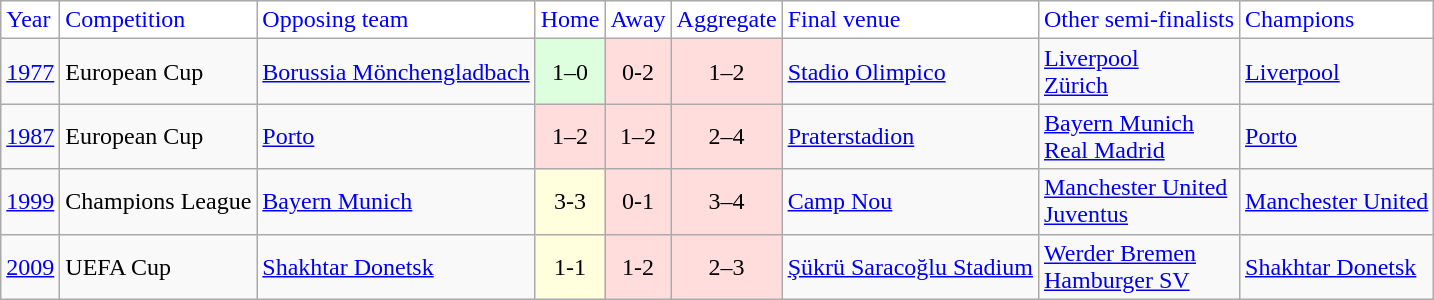<table class="wikitable">
<tr>
<td style="background:white;color:blue">Year</td>
<td style="background:white;color:blue">Competition</td>
<td style="background:white;color:blue">Opposing team</td>
<td style="background:white;color:blue">Home</td>
<td style="background:white;color:blue">Away</td>
<td style="background:white;color:blue">Aggregate</td>
<td style="background:white;color:blue">Final venue</td>
<td style="background:white;color:blue">Other semi-finalists</td>
<td style="background:white;color:blue">Champions</td>
</tr>
<tr>
<td><a href='#'>1977</a></td>
<td>European Cup</td>
<td> <a href='#'>Borussia Mönchengladbach</a></td>
<td style="text-align:center; background:#dfd;">1–0</td>
<td style="text-align:center; background:#fdd;">0-2</td>
<td style="text-align:center; background:#fdd;">1–2</td>
<td> <a href='#'>Stadio Olimpico</a></td>
<td> <a href='#'>Liverpool</a> <br>  <a href='#'>Zürich</a></td>
<td> <a href='#'>Liverpool</a></td>
</tr>
<tr>
<td><a href='#'>1987</a></td>
<td>European Cup</td>
<td> <a href='#'>Porto</a></td>
<td style="text-align:center; background:#fdd;">1–2</td>
<td style="text-align:center; background:#fdd;">1–2</td>
<td style="text-align:center; background:#fdd;">2–4</td>
<td> <a href='#'>Praterstadion</a></td>
<td> <a href='#'>Bayern Munich</a> <br>  <a href='#'>Real Madrid</a></td>
<td> <a href='#'>Porto</a></td>
</tr>
<tr>
<td><a href='#'>1999</a></td>
<td>Champions League</td>
<td> <a href='#'>Bayern Munich</a></td>
<td style="text-align:center; background:#ffd;">3-3</td>
<td style="text-align:center; background:#fdd;">0-1</td>
<td style="text-align:center; background:#fdd;">3–4</td>
<td> <a href='#'>Camp Nou</a></td>
<td> <a href='#'>Manchester United</a> <br>  <a href='#'>Juventus</a></td>
<td> <a href='#'>Manchester United</a></td>
</tr>
<tr>
<td><a href='#'>2009</a></td>
<td>UEFA Cup</td>
<td> <a href='#'>Shakhtar Donetsk</a></td>
<td style="text-align:center; background:#ffd;">1-1</td>
<td style="text-align:center; background:#fdd;">1-2</td>
<td style="text-align:center; background:#fdd;">2–3</td>
<td> <a href='#'>Şükrü Saracoğlu Stadium</a></td>
<td> <a href='#'>Werder Bremen</a> <br>  <a href='#'>Hamburger SV</a></td>
<td> <a href='#'>Shakhtar Donetsk</a></td>
</tr>
</table>
